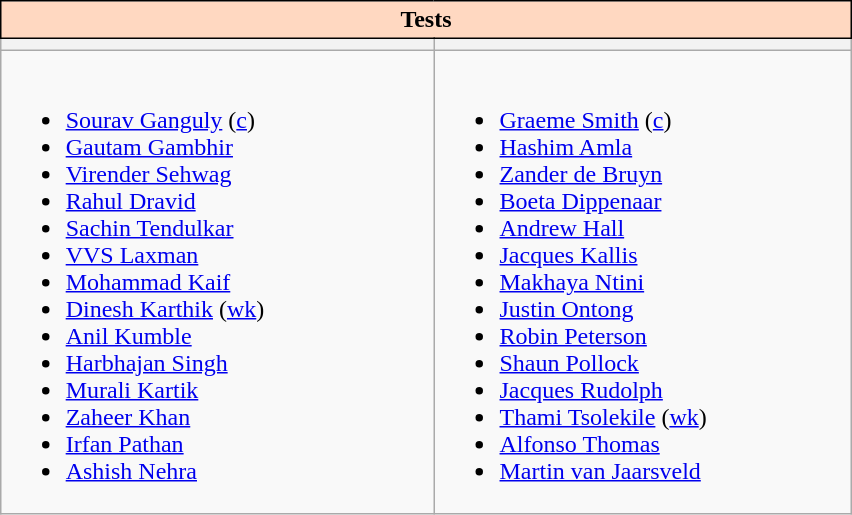<table class="wikitable" style="text-align:left; width:45%;margin:auto">
<tr>
<th style="background:#ffd8c1; border:1px solid #000;" colspan="2">Tests</th>
</tr>
<tr>
<th style="width:15%;"></th>
<th style="width:15%;"></th>
</tr>
<tr style="vertical-align:top">
<td><br><ul><li><a href='#'>Sourav Ganguly</a> (<a href='#'>c</a>)</li><li><a href='#'>Gautam Gambhir</a></li><li><a href='#'>Virender Sehwag</a></li><li><a href='#'>Rahul Dravid</a></li><li><a href='#'>Sachin Tendulkar</a></li><li><a href='#'>VVS Laxman</a></li><li><a href='#'>Mohammad Kaif</a></li><li><a href='#'>Dinesh Karthik</a> (<a href='#'>wk</a>)</li><li><a href='#'>Anil Kumble</a></li><li><a href='#'>Harbhajan Singh</a></li><li><a href='#'>Murali Kartik</a></li><li><a href='#'>Zaheer Khan</a></li><li><a href='#'>Irfan Pathan</a></li><li><a href='#'>Ashish Nehra</a></li></ul></td>
<td><br><ul><li><a href='#'>Graeme Smith</a> (<a href='#'>c</a>)</li><li><a href='#'>Hashim Amla</a></li><li><a href='#'>Zander de Bruyn</a></li><li><a href='#'>Boeta Dippenaar</a></li><li><a href='#'>Andrew Hall</a></li><li><a href='#'>Jacques Kallis</a></li><li><a href='#'>Makhaya Ntini</a></li><li><a href='#'>Justin Ontong</a></li><li><a href='#'>Robin Peterson</a></li><li><a href='#'>Shaun Pollock</a></li><li><a href='#'>Jacques Rudolph</a></li><li><a href='#'>Thami Tsolekile</a> (<a href='#'>wk</a>)</li><li><a href='#'>Alfonso Thomas</a></li><li><a href='#'>Martin van Jaarsveld</a></li></ul></td>
</tr>
</table>
